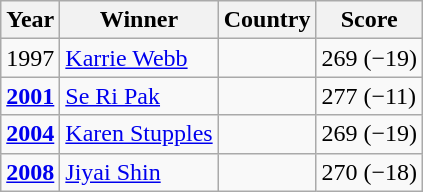<table class="wikitable">
<tr>
<th>Year</th>
<th>Winner</th>
<th>Country</th>
<th>Score</th>
</tr>
<tr>
<td align=center>1997</td>
<td><a href='#'>Karrie Webb</a></td>
<td></td>
<td>269 (−19)</td>
</tr>
<tr>
<td align=center><strong><a href='#'>2001</a></strong></td>
<td><a href='#'>Se Ri Pak</a></td>
<td></td>
<td>277 (−11)</td>
</tr>
<tr>
<td align=center><strong><a href='#'>2004</a></strong></td>
<td><a href='#'>Karen Stupples</a></td>
<td></td>
<td>269 (−19)</td>
</tr>
<tr>
<td align=center><strong><a href='#'>2008</a></strong></td>
<td><a href='#'>Jiyai Shin</a></td>
<td></td>
<td>270 (−18)</td>
</tr>
</table>
